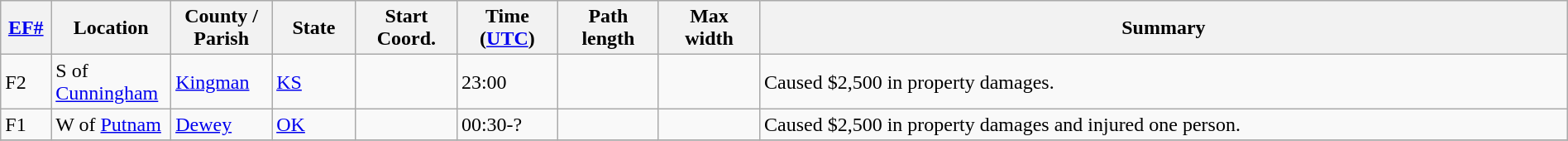<table class="wikitable sortable" style="width:100%;">
<tr>
<th scope="col"  style="width:3%; text-align:center;"><a href='#'>EF#</a></th>
<th scope="col"  style="width:7%; text-align:center;" class="unsortable">Location</th>
<th scope="col"  style="width:6%; text-align:center;" class="unsortable">County / Parish</th>
<th scope="col"  style="width:5%; text-align:center;">State</th>
<th scope="col"  style="width:6%; text-align:center;">Start Coord.</th>
<th scope="col"  style="width:6%; text-align:center;">Time (<a href='#'>UTC</a>)</th>
<th scope="col"  style="width:6%; text-align:center;">Path length</th>
<th scope="col"  style="width:6%; text-align:center;">Max width</th>
<th scope="col" class="unsortable" style="width:48%; text-align:center;">Summary</th>
</tr>
<tr>
<td bgcolor=>F2</td>
<td>S of <a href='#'>Cunningham</a></td>
<td><a href='#'>Kingman</a></td>
<td><a href='#'>KS</a></td>
<td></td>
<td>23:00</td>
<td></td>
<td></td>
<td>Caused $2,500 in property damages.</td>
</tr>
<tr>
<td bgcolor=>F1</td>
<td>W of <a href='#'>Putnam</a></td>
<td><a href='#'>Dewey</a></td>
<td><a href='#'>OK</a></td>
<td></td>
<td>00:30-?</td>
<td></td>
<td></td>
<td>Caused $2,500 in property damages and injured one person.</td>
</tr>
<tr>
</tr>
</table>
